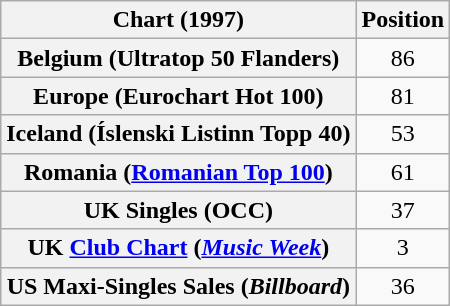<table class="wikitable sortable plainrowheaders">
<tr>
<th>Chart (1997)</th>
<th>Position</th>
</tr>
<tr>
<th scope="row">Belgium (Ultratop 50 Flanders)</th>
<td align="center">86</td>
</tr>
<tr>
<th scope="row">Europe (Eurochart Hot 100)</th>
<td align="center">81</td>
</tr>
<tr>
<th scope="row">Iceland (Íslenski Listinn Topp 40)</th>
<td align="center">53</td>
</tr>
<tr>
<th scope="row">Romania (<a href='#'>Romanian Top 100</a>)</th>
<td align="center">61</td>
</tr>
<tr>
<th scope="row">UK Singles (OCC)</th>
<td align="center">37</td>
</tr>
<tr>
<th scope="row">UK <a href='#'>Club Chart</a> (<em><a href='#'>Music Week</a></em>)</th>
<td align="center">3</td>
</tr>
<tr>
<th scope="row">US Maxi-Singles Sales (<em>Billboard</em>)</th>
<td align="center">36</td>
</tr>
</table>
